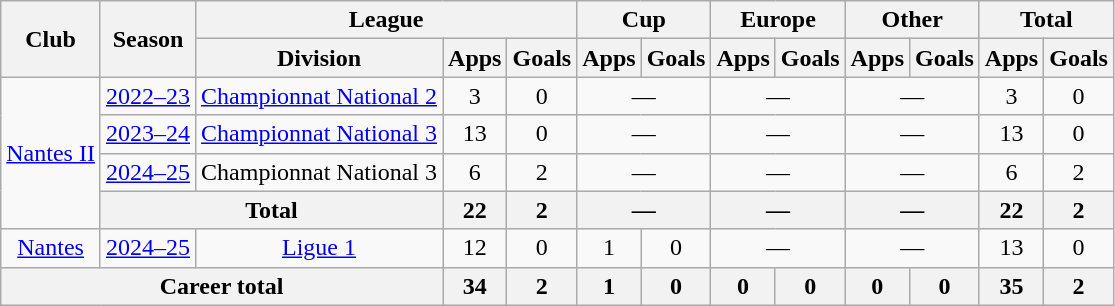<table class="wikitable" style="text-align:center">
<tr>
<th rowspan="2">Club</th>
<th rowspan="2">Season</th>
<th colspan="3">League</th>
<th colspan="2">Cup</th>
<th colspan="2">Europe</th>
<th colspan="2">Other</th>
<th colspan="2">Total</th>
</tr>
<tr>
<th>Division</th>
<th>Apps</th>
<th>Goals</th>
<th>Apps</th>
<th>Goals</th>
<th>Apps</th>
<th>Goals</th>
<th>Apps</th>
<th>Goals</th>
<th>Apps</th>
<th>Goals</th>
</tr>
<tr>
<td rowspan="4"><a href='#'>Nantes II</a></td>
<td><a href='#'>2022–23</a></td>
<td><a href='#'>Championnat National 2</a></td>
<td>3</td>
<td>0</td>
<td colspan="2">—</td>
<td colspan="2">—</td>
<td colspan="2">—</td>
<td>3</td>
<td>0</td>
</tr>
<tr>
<td><a href='#'>2023–24</a></td>
<td><a href='#'>Championnat National 3</a></td>
<td>13</td>
<td>0</td>
<td colspan="2">—</td>
<td colspan="2">—</td>
<td colspan="2">—</td>
<td>13</td>
<td>0</td>
</tr>
<tr>
<td><a href='#'>2024–25</a></td>
<td>Championnat National 3</td>
<td>6</td>
<td>2</td>
<td colspan="2">—</td>
<td colspan="2">—</td>
<td colspan="2">—</td>
<td>6</td>
<td>2</td>
</tr>
<tr>
<th colspan="2">Total</th>
<th>22</th>
<th>2</th>
<th colspan="2">—</th>
<th colspan="2">—</th>
<th colspan="2">—</th>
<th>22</th>
<th>2</th>
</tr>
<tr>
<td><a href='#'>Nantes</a></td>
<td><a href='#'>2024–25</a></td>
<td><a href='#'>Ligue 1</a></td>
<td>12</td>
<td>0</td>
<td>1</td>
<td>0</td>
<td colspan="2">—</td>
<td colspan="2">—</td>
<td>13</td>
<td>0</td>
</tr>
<tr>
<th colspan="3">Career total</th>
<th>34</th>
<th>2</th>
<th>1</th>
<th>0</th>
<th>0</th>
<th>0</th>
<th>0</th>
<th>0</th>
<th>35</th>
<th>2</th>
</tr>
</table>
